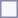<table style="border:1px solid #8888aa; color:inherit; background-color:#f7f8ff; padding:5px; font-size:95%; margin: 0px 12px 12px 0px;">
</table>
